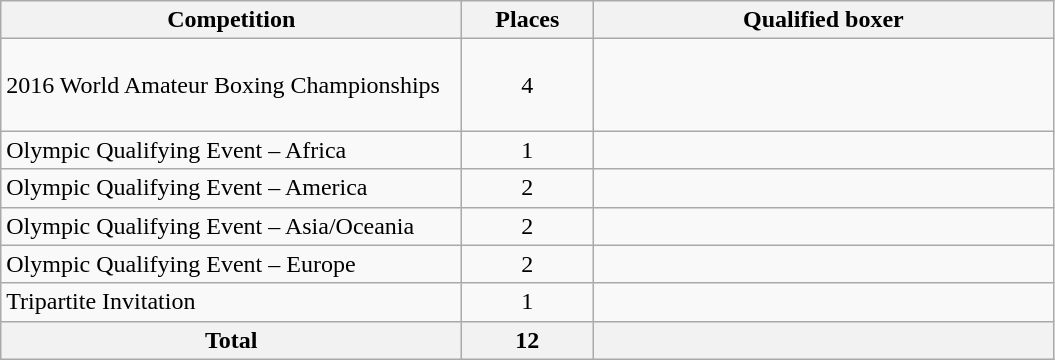<table class=wikitable>
<tr>
<th width=300>Competition</th>
<th width=80>Places</th>
<th width=300>Qualified boxer</th>
</tr>
<tr>
<td>2016 World Amateur Boxing Championships</td>
<td align="center">4</td>
<td><br><br><br></td>
</tr>
<tr>
<td>Olympic Qualifying Event – Africa</td>
<td align="center">1</td>
<td></td>
</tr>
<tr>
<td>Olympic Qualifying Event – America</td>
<td align="center">2</td>
<td><br></td>
</tr>
<tr>
<td>Olympic Qualifying Event – Asia/Oceania</td>
<td align="center">2</td>
<td><br></td>
</tr>
<tr>
<td>Olympic Qualifying Event – Europe</td>
<td align="center">2</td>
<td><br></td>
</tr>
<tr>
<td>Tripartite Invitation</td>
<td align="center">1</td>
<td></td>
</tr>
<tr>
<th>Total</th>
<th>12</th>
<th></th>
</tr>
</table>
